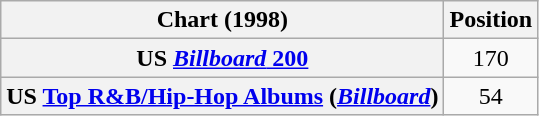<table class="wikitable sortable plainrowheaders">
<tr>
<th scope="col">Chart (1998)</th>
<th scope="col">Position</th>
</tr>
<tr>
<th scope="row">US <a href='#'><em>Billboard</em> 200</a></th>
<td style="text-align:center;">170</td>
</tr>
<tr>
<th scope="row">US <a href='#'>Top R&B/Hip-Hop Albums</a> (<em><a href='#'>Billboard</a></em>)</th>
<td style="text-align:center;">54</td>
</tr>
</table>
